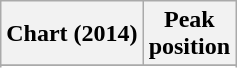<table class="wikitable sortable plainrowheaders">
<tr>
<th scope="col">Chart (2014)</th>
<th scope="col">Peak<br>position</th>
</tr>
<tr>
</tr>
<tr>
</tr>
<tr>
</tr>
<tr>
</tr>
<tr>
</tr>
<tr>
</tr>
</table>
